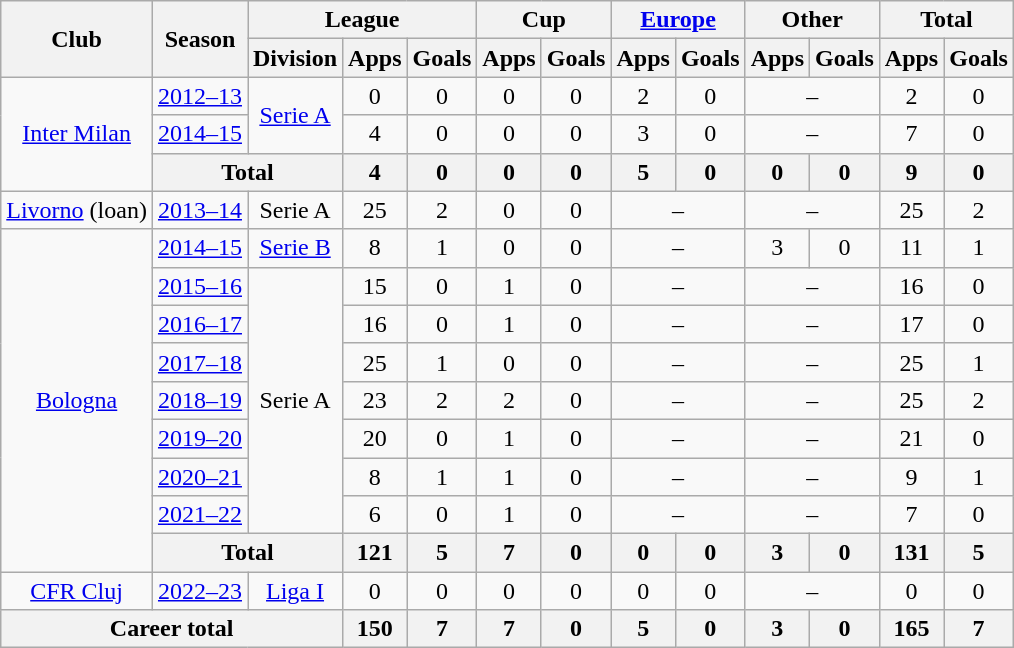<table class="wikitable" style="text-align:center">
<tr>
<th rowspan="2">Club</th>
<th rowspan="2">Season</th>
<th colspan="3">League</th>
<th colspan="2">Cup</th>
<th colspan="2"><a href='#'>Europe</a></th>
<th colspan="2">Other</th>
<th colspan="2">Total</th>
</tr>
<tr>
<th>Division</th>
<th>Apps</th>
<th>Goals</th>
<th>Apps</th>
<th>Goals</th>
<th>Apps</th>
<th>Goals</th>
<th>Apps</th>
<th>Goals</th>
<th>Apps</th>
<th>Goals</th>
</tr>
<tr>
<td rowspan="3"><a href='#'>Inter Milan</a></td>
<td><a href='#'>2012–13</a></td>
<td rowspan="2"><a href='#'>Serie A</a></td>
<td>0</td>
<td>0</td>
<td>0</td>
<td>0</td>
<td>2</td>
<td>0</td>
<td colspan="2">–</td>
<td>2</td>
<td>0</td>
</tr>
<tr>
<td><a href='#'>2014–15</a></td>
<td>4</td>
<td>0</td>
<td>0</td>
<td>0</td>
<td>3</td>
<td>0</td>
<td colspan="2">–</td>
<td>7</td>
<td>0</td>
</tr>
<tr>
<th colspan="2">Total</th>
<th>4</th>
<th>0</th>
<th>0</th>
<th>0</th>
<th>5</th>
<th>0</th>
<th>0</th>
<th>0</th>
<th>9</th>
<th>0</th>
</tr>
<tr>
<td><a href='#'>Livorno</a> (loan)</td>
<td><a href='#'>2013–14</a></td>
<td>Serie A</td>
<td>25</td>
<td>2</td>
<td>0</td>
<td>0</td>
<td colspan="2">–</td>
<td colspan="2">–</td>
<td>25</td>
<td>2</td>
</tr>
<tr>
<td rowspan="9"><a href='#'>Bologna</a></td>
<td><a href='#'>2014–15</a></td>
<td><a href='#'>Serie B</a></td>
<td>8</td>
<td>1</td>
<td>0</td>
<td>0</td>
<td colspan="2">–</td>
<td>3</td>
<td>0</td>
<td>11</td>
<td>1</td>
</tr>
<tr>
<td><a href='#'>2015–16</a></td>
<td rowspan="7">Serie A</td>
<td>15</td>
<td>0</td>
<td>1</td>
<td>0</td>
<td colspan="2">–</td>
<td colspan="2">–</td>
<td>16</td>
<td>0</td>
</tr>
<tr>
<td><a href='#'>2016–17</a></td>
<td>16</td>
<td>0</td>
<td>1</td>
<td>0</td>
<td colspan="2">–</td>
<td colspan="2">–</td>
<td>17</td>
<td>0</td>
</tr>
<tr>
<td><a href='#'>2017–18</a></td>
<td>25</td>
<td>1</td>
<td>0</td>
<td>0</td>
<td colspan="2">–</td>
<td colspan="2">–</td>
<td>25</td>
<td>1</td>
</tr>
<tr>
<td><a href='#'>2018–19</a></td>
<td>23</td>
<td>2</td>
<td>2</td>
<td>0</td>
<td colspan="2">–</td>
<td colspan="2">–</td>
<td>25</td>
<td>2</td>
</tr>
<tr>
<td><a href='#'>2019–20</a></td>
<td>20</td>
<td>0</td>
<td>1</td>
<td>0</td>
<td colspan="2">–</td>
<td colspan="2">–</td>
<td>21</td>
<td>0</td>
</tr>
<tr>
<td><a href='#'>2020–21</a></td>
<td>8</td>
<td>1</td>
<td>1</td>
<td>0</td>
<td colspan="2">–</td>
<td colspan="2">–</td>
<td>9</td>
<td>1</td>
</tr>
<tr>
<td><a href='#'>2021–22</a></td>
<td>6</td>
<td>0</td>
<td>1</td>
<td>0</td>
<td colspan="2">–</td>
<td colspan="2">–</td>
<td>7</td>
<td>0</td>
</tr>
<tr>
<th colspan="2">Total</th>
<th>121</th>
<th>5</th>
<th>7</th>
<th>0</th>
<th>0</th>
<th>0</th>
<th>3</th>
<th>0</th>
<th>131</th>
<th>5</th>
</tr>
<tr>
<td><a href='#'>CFR Cluj</a></td>
<td><a href='#'>2022–23</a></td>
<td><a href='#'>Liga I</a></td>
<td>0</td>
<td>0</td>
<td>0</td>
<td>0</td>
<td>0</td>
<td>0</td>
<td colspan="2">–</td>
<td>0</td>
<td>0</td>
</tr>
<tr>
<th colspan="3">Career total</th>
<th>150</th>
<th>7</th>
<th>7</th>
<th>0</th>
<th>5</th>
<th>0</th>
<th>3</th>
<th>0</th>
<th>165</th>
<th>7</th>
</tr>
</table>
